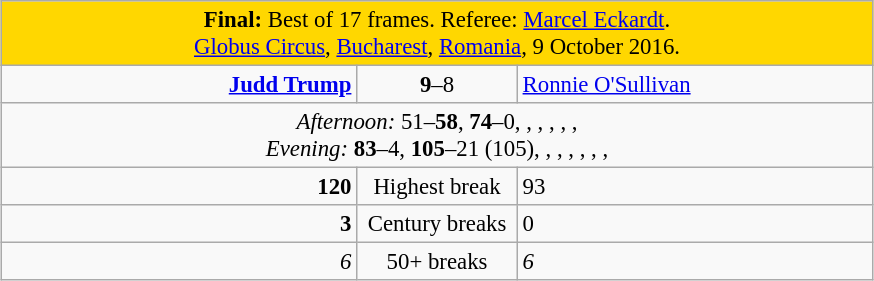<table class="wikitable" style="font-size: 95%; margin: 1em auto 1em auto;">
<tr>
<td colspan="3" align="center" bgcolor="#ffd700"><strong>Final:</strong> Best of 17 frames. Referee: <a href='#'>Marcel Eckardt</a>. <br><a href='#'>Globus Circus</a>, <a href='#'>Bucharest</a>, <a href='#'>Romania</a>, 9 October 2016.</td>
</tr>
<tr>
<td width="230" align="right"><strong><a href='#'>Judd Trump</a></strong><br></td>
<td width="100" align="center"><strong>9</strong>–8</td>
<td width="230"><a href='#'>Ronnie O'Sullivan</a><br></td>
</tr>
<tr>
<td colspan="3" align="center" style="font-size: 100%"><em>Afternoon:</em> 51–<strong>58</strong>, <strong>74</strong>–0, , , , , , <br><em>Evening:</em> <strong>83</strong>–4, <strong>105</strong>–21 (105), , , , , , , </td>
</tr>
<tr>
<td align="right"><strong>120</strong></td>
<td align="center">Highest break</td>
<td>93</td>
</tr>
<tr>
<td align="right"><strong>3</strong></td>
<td align="center">Century breaks</td>
<td>0</td>
</tr>
<tr>
<td align="right"><em>6</em></td>
<td align="center">50+ breaks</td>
<td><em>6</em></td>
</tr>
</table>
